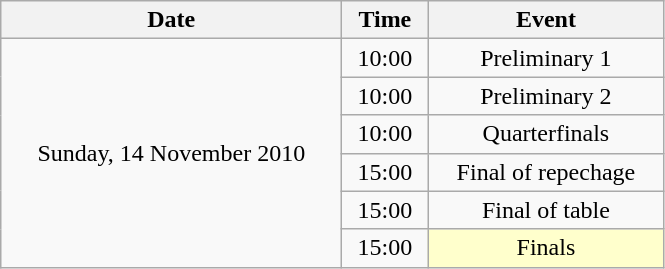<table class = "wikitable" style="text-align:center;">
<tr>
<th width=220>Date</th>
<th width=50>Time</th>
<th width=150>Event</th>
</tr>
<tr>
<td rowspan=6>Sunday, 14 November 2010</td>
<td>10:00</td>
<td>Preliminary 1</td>
</tr>
<tr>
<td>10:00</td>
<td>Preliminary 2</td>
</tr>
<tr>
<td>10:00</td>
<td>Quarterfinals</td>
</tr>
<tr>
<td>15:00</td>
<td>Final of repechage</td>
</tr>
<tr>
<td>15:00</td>
<td>Final of table</td>
</tr>
<tr>
<td>15:00</td>
<td bgcolor=ffffcc>Finals</td>
</tr>
</table>
